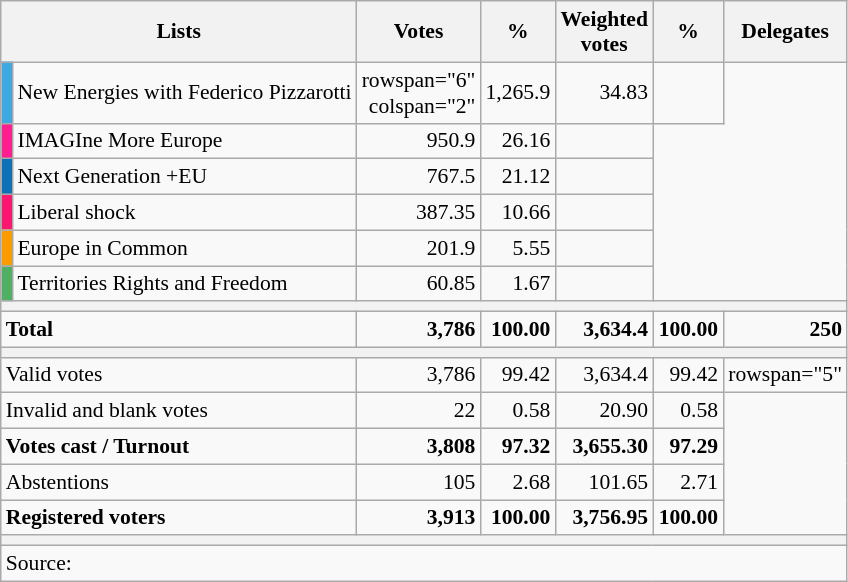<table class="wikitable" style="text-align:right; font-size:90%;">
<tr>
<th colspan="2" width="100">Lists</th>
<th width="30">Votes</th>
<th width="40">%</th>
<th width="30">Weighted votes</th>
<th width="40">%</th>
<th width="60">Delegates</th>
</tr>
<tr>
<td width="1" bgcolor=#3EA8E2></td>
<td align="left">New Energies with Federico Pizzarotti</td>
<td>rowspan="6" colspan="2" </td>
<td>1,265.9</td>
<td>34.83</td>
<td></td>
</tr>
<tr>
<td width="1" bgcolor=#FE1E90></td>
<td align="left">IMAGIne More Europe</td>
<td>950.9</td>
<td>26.16</td>
<td></td>
</tr>
<tr>
<td width="1" bgcolor=#0C72B5></td>
<td align="left">Next Generation +EU</td>
<td>767.5</td>
<td>21.12</td>
<td></td>
</tr>
<tr>
<td width="1" bgcolor=#FB166F></td>
<td align="left">Liberal shock</td>
<td>387.35</td>
<td>10.66</td>
<td></td>
</tr>
<tr>
<td width="1" bgcolor=#FA9B00></td>
<td align="left">Europe in Common</td>
<td>201.9</td>
<td>5.55</td>
<td></td>
</tr>
<tr>
<td width="1" bgcolor=#4FB063></td>
<td align="left">Territories Rights and Freedom</td>
<td>60.85</td>
<td>1.67</td>
<td></td>
</tr>
<tr>
<th colspan="7"></th>
</tr>
<tr style="font-weight:bold;">
<td align="left" colspan="2">Total</td>
<td>3,786</td>
<td>100.00</td>
<td>3,634.4</td>
<td>100.00</td>
<td>250</td>
</tr>
<tr>
<th colspan="7"></th>
</tr>
<tr>
<td colspan="2" align=left>Valid votes</td>
<td>3,786</td>
<td>99.42</td>
<td>3,634.4</td>
<td>99.42</td>
<td>rowspan="5" </td>
</tr>
<tr>
<td colspan="2" align=left>Invalid and blank votes</td>
<td>22</td>
<td>0.58</td>
<td>20.90</td>
<td>0.58</td>
</tr>
<tr>
<td colspan="2" align=left><strong>Votes cast / Turnout</strong></td>
<td><strong>3,808</strong></td>
<td><strong>97.32</strong></td>
<td><strong>3,655.30</strong></td>
<td><strong>97.29</strong></td>
</tr>
<tr>
<td colspan="2" align="left">Abstentions</td>
<td>105</td>
<td>2.68</td>
<td>101.65</td>
<td>2.71</td>
</tr>
<tr>
<td colspan="2" align=left><strong>Registered voters</strong></td>
<td><strong>3,913</strong></td>
<td><strong>100.00</strong></td>
<td><strong>3,756.95</strong></td>
<td><strong>100.00</strong></td>
</tr>
<tr>
<th colspan="7"></th>
</tr>
<tr>
<td colspan="7" align="left">Source: </td>
</tr>
</table>
